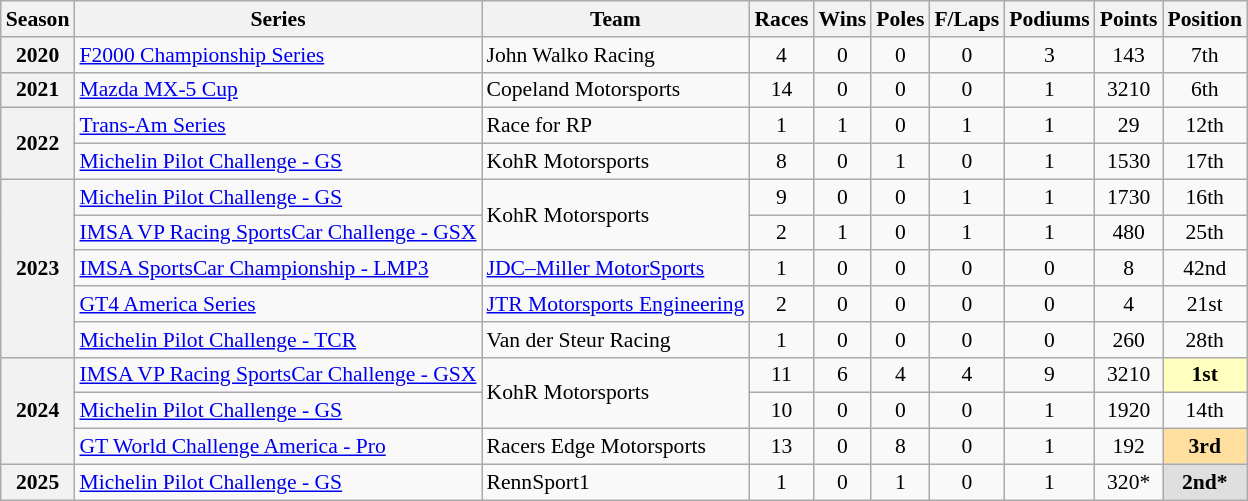<table class="wikitable" style="font-size: 90%; text-align:center">
<tr>
<th>Season</th>
<th>Series</th>
<th>Team</th>
<th>Races</th>
<th>Wins</th>
<th><strong>Poles</strong></th>
<th>F/Laps</th>
<th>Podiums</th>
<th>Points</th>
<th>Position</th>
</tr>
<tr>
<th>2020</th>
<td align="left"><a href='#'>F2000 Championship Series</a></td>
<td align="left">John Walko Racing</td>
<td>4</td>
<td>0</td>
<td>0</td>
<td>0</td>
<td>3</td>
<td>143</td>
<td>7th</td>
</tr>
<tr>
<th>2021</th>
<td align="left"><a href='#'>Mazda MX-5 Cup</a></td>
<td align="left">Copeland Motorsports</td>
<td>14</td>
<td>0</td>
<td>0</td>
<td>0</td>
<td>1</td>
<td>3210</td>
<td>6th</td>
</tr>
<tr>
<th rowspan="2">2022</th>
<td align="left"><a href='#'>Trans-Am Series</a></td>
<td rowspan="1" align="left">Race for RP</td>
<td>1</td>
<td>1</td>
<td>0</td>
<td>1</td>
<td>1</td>
<td>29</td>
<td>12th</td>
</tr>
<tr>
<td align="left"><a href='#'>Michelin Pilot Challenge - GS</a></td>
<td align="left">KohR Motorsports</td>
<td>8</td>
<td>0</td>
<td>1</td>
<td>0</td>
<td>1</td>
<td>1530</td>
<td>17th</td>
</tr>
<tr>
<th rowspan="5" nowrap="">2023</th>
<td align="left" nowrap=""><a href='#'>Michelin Pilot Challenge - GS</a></td>
<td rowspan="2" align="left">KohR Motorsports</td>
<td>9</td>
<td>0</td>
<td>0</td>
<td>1</td>
<td>1</td>
<td>1730</td>
<td>16th</td>
</tr>
<tr>
<td align="left"><a href='#'>IMSA VP Racing SportsCar Challenge - GSX</a></td>
<td>2</td>
<td>1</td>
<td>0</td>
<td>1</td>
<td>1</td>
<td>480</td>
<td>25th</td>
</tr>
<tr>
<td align="left"><a href='#'>IMSA SportsCar Championship - LMP3</a></td>
<td align="left"><a href='#'>JDC–Miller MotorSports</a></td>
<td>1</td>
<td>0</td>
<td>0</td>
<td>0</td>
<td>0</td>
<td>8</td>
<td>42nd</td>
</tr>
<tr>
<td align="left"><a href='#'>GT4 America Series</a></td>
<td align="left"><a href='#'>JTR Motorsports Engineering</a></td>
<td>2</td>
<td>0</td>
<td>0</td>
<td>0</td>
<td>0</td>
<td>4</td>
<td>21st</td>
</tr>
<tr>
<td align="left"><a href='#'>Michelin Pilot Challenge - TCR</a></td>
<td align="left">Van der Steur Racing</td>
<td>1</td>
<td>0</td>
<td>0</td>
<td>0</td>
<td>0</td>
<td>260</td>
<td>28th</td>
</tr>
<tr>
<th rowspan="3">2024</th>
<td align="left"><a href='#'>IMSA VP Racing SportsCar Challenge - GSX</a></td>
<td rowspan="2" align="left">KohR Motorsports</td>
<td>11</td>
<td>6</td>
<td>4</td>
<td>4</td>
<td>9</td>
<td>3210</td>
<td style="background:#FFFFBF;"><strong>1st</strong></td>
</tr>
<tr>
<td align="left"><a href='#'>Michelin Pilot Challenge - GS</a></td>
<td>10</td>
<td>0</td>
<td>0</td>
<td>0</td>
<td>1</td>
<td>1920</td>
<td>14th</td>
</tr>
<tr>
<td align="left"><a href='#'>GT World Challenge America - Pro</a></td>
<td align="left">Racers Edge Motorsports</td>
<td>13</td>
<td>0</td>
<td>8</td>
<td>0</td>
<td>1</td>
<td>192</td>
<td style="background:#FFDF9F;"><strong>3rd</strong></td>
</tr>
<tr>
<th>2025</th>
<td align="left"><a href='#'>Michelin Pilot Challenge - GS</a></td>
<td align="left">RennSport1</td>
<td>1</td>
<td>0</td>
<td>1</td>
<td>0</td>
<td>1</td>
<td>320*</td>
<td style="background:#DFDFDF;"><strong>2nd*</strong></td>
</tr>
</table>
